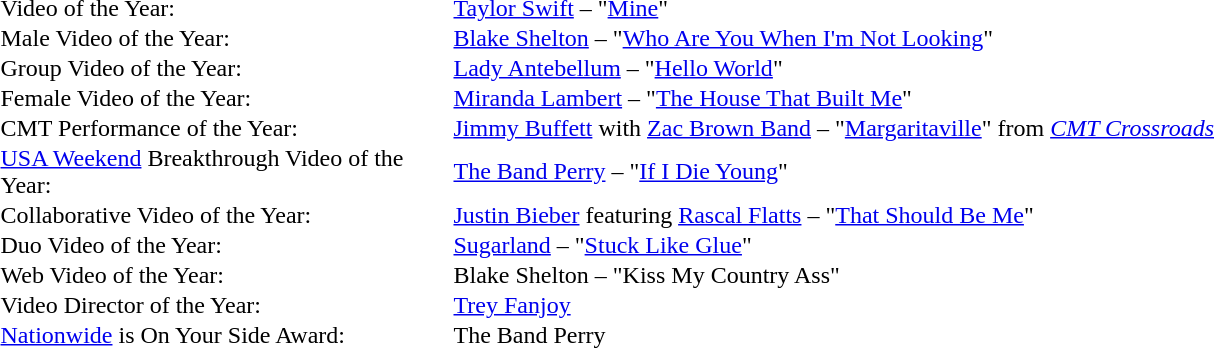<table cellspacing="0" border="0" cellpadding="1">
<tr>
<td style="width:300px;">Video of the Year:</td>
<td><a href='#'>Taylor Swift</a> – "<a href='#'>Mine</a>"</td>
</tr>
<tr>
<td>Male Video of the Year:</td>
<td><a href='#'>Blake Shelton</a> – "<a href='#'>Who Are You When I'm Not Looking</a>"</td>
</tr>
<tr>
<td>Group Video of the Year:</td>
<td><a href='#'>Lady Antebellum</a> – "<a href='#'>Hello World</a>"</td>
</tr>
<tr>
<td>Female Video of the Year:</td>
<td><a href='#'>Miranda Lambert</a> – "<a href='#'>The House That Built Me</a>"</td>
</tr>
<tr>
<td>CMT Performance of the Year:</td>
<td><a href='#'>Jimmy Buffett</a> with <a href='#'>Zac Brown Band</a> – "<a href='#'>Margaritaville</a>" from <em><a href='#'>CMT Crossroads</a></em></td>
</tr>
<tr>
<td><a href='#'>USA Weekend</a> Breakthrough Video of the Year:</td>
<td><a href='#'>The Band Perry</a> – "<a href='#'>If I Die Young</a>"</td>
</tr>
<tr>
<td>Collaborative Video of the Year:</td>
<td><a href='#'>Justin Bieber</a> featuring <a href='#'>Rascal Flatts</a> – "<a href='#'>That Should Be Me</a>"</td>
</tr>
<tr>
<td>Duo Video of the Year:</td>
<td><a href='#'>Sugarland</a> – "<a href='#'>Stuck Like Glue</a>"</td>
</tr>
<tr>
<td>Web Video of the Year:</td>
<td>Blake Shelton – "Kiss My Country Ass"</td>
</tr>
<tr>
<td>Video Director of the Year:</td>
<td><a href='#'>Trey Fanjoy</a></td>
</tr>
<tr>
<td><a href='#'>Nationwide</a> is On Your Side Award:</td>
<td>The Band Perry</td>
</tr>
</table>
